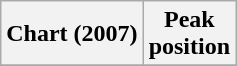<table class="wikitable plainrowheaders sortable" style="text-align: center;">
<tr>
<th>Chart (2007)</th>
<th>Peak<br>position</th>
</tr>
<tr>
</tr>
</table>
